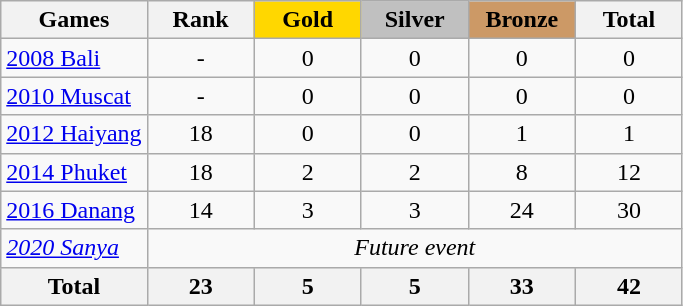<table class="wikitable sortable" style="margin-top:0em; text-align:center; font-size:100%;">
<tr>
<th>Games</th>
<th style="width:4em;">Rank</th>
<th style="background:gold; width:4em;"><strong>Gold</strong></th>
<th style="background:silver; width:4em;"><strong>Silver</strong></th>
<th style="background:#cc9966; width:4em;"><strong>Bronze</strong></th>
<th style="width:4em;">Total</th>
</tr>
<tr>
<td align=left><a href='#'>2008 Bali</a></td>
<td>-</td>
<td>0</td>
<td>0</td>
<td>0</td>
<td>0</td>
</tr>
<tr>
<td align=left><a href='#'>2010 Muscat</a></td>
<td>-</td>
<td>0</td>
<td>0</td>
<td>0</td>
<td>0</td>
</tr>
<tr>
<td align=left><a href='#'>2012 Haiyang</a></td>
<td>18</td>
<td>0</td>
<td>0</td>
<td>1</td>
<td>1</td>
</tr>
<tr>
<td align=left><a href='#'>2014 Phuket</a></td>
<td>18</td>
<td>2</td>
<td>2</td>
<td>8</td>
<td>12</td>
</tr>
<tr>
<td align=left><a href='#'>2016 Danang</a></td>
<td>14</td>
<td>3</td>
<td>3</td>
<td>24</td>
<td>30</td>
</tr>
<tr>
<td align=left><em><a href='#'>2020 Sanya</a></em></td>
<td colspan=5><em>Future event</em></td>
</tr>
<tr>
<th>Total</th>
<th>23</th>
<th>5</th>
<th>5</th>
<th>33</th>
<th>42</th>
</tr>
</table>
